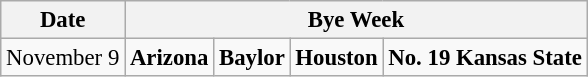<table class="wikitable" style="font-size:95%;">
<tr>
<th>Date</th>
<th colspan="4">Bye Week</th>
</tr>
<tr>
<td>November 9</td>
<td><strong>Arizona</strong></td>
<td><strong>Baylor</strong></td>
<td><strong>Houston</strong></td>
<td><strong>No. 19 Kansas State</strong></td>
</tr>
</table>
